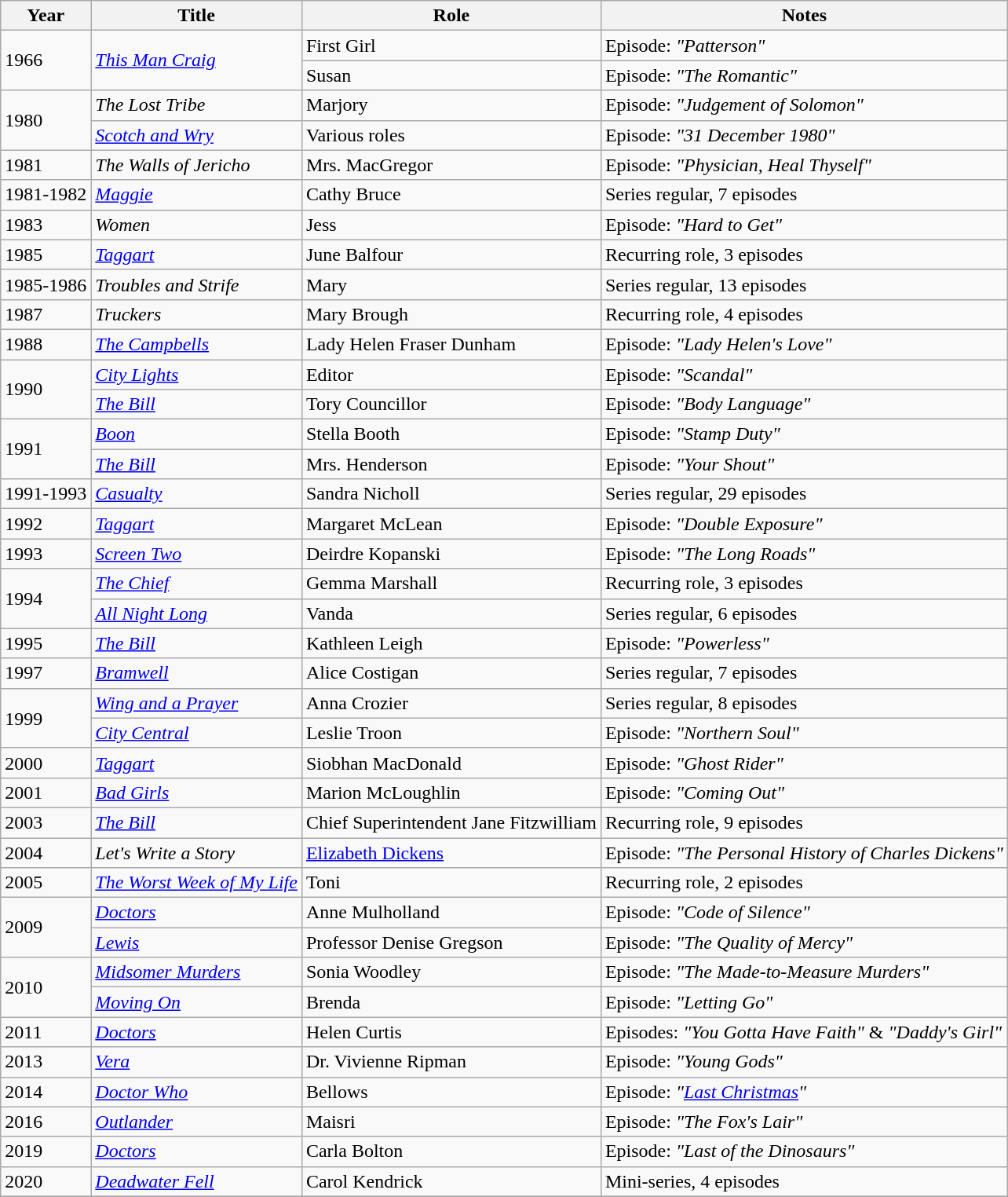<table class="wikitable">
<tr>
<th>Year</th>
<th>Title</th>
<th>Role</th>
<th>Notes</th>
</tr>
<tr>
<td rowspan="2">1966</td>
<td rowspan="2"><em><a href='#'>This Man Craig</a></em></td>
<td>First Girl</td>
<td>Episode: <em>"Patterson"</em></td>
</tr>
<tr>
<td>Susan</td>
<td>Episode: <em>"The Romantic"</em></td>
</tr>
<tr>
<td rowspan="2">1980</td>
<td><em>The Lost Tribe</em></td>
<td>Marjory</td>
<td>Episode: <em>"Judgement of Solomon"</em></td>
</tr>
<tr>
<td><em><a href='#'>Scotch and Wry</a></em></td>
<td>Various roles</td>
<td>Episode: <em>"31 December 1980"</em></td>
</tr>
<tr>
<td>1981</td>
<td><em>The Walls of Jericho</em></td>
<td>Mrs. MacGregor</td>
<td>Episode: <em>"Physician, Heal Thyself"</em></td>
</tr>
<tr>
<td>1981-1982</td>
<td><em><a href='#'>Maggie</a></em></td>
<td>Cathy Bruce</td>
<td>Series regular, 7 episodes</td>
</tr>
<tr>
<td>1983</td>
<td><em>Women</em></td>
<td>Jess</td>
<td>Episode: <em>"Hard to Get"</em></td>
</tr>
<tr>
<td>1985</td>
<td><em><a href='#'>Taggart</a></em></td>
<td>June Balfour</td>
<td>Recurring role, 3 episodes</td>
</tr>
<tr>
<td>1985-1986</td>
<td><em>Troubles and Strife</em></td>
<td>Mary</td>
<td>Series regular, 13 episodes</td>
</tr>
<tr>
<td>1987</td>
<td><em>Truckers</em></td>
<td>Mary Brough</td>
<td>Recurring role, 4 episodes</td>
</tr>
<tr>
<td>1988</td>
<td><em><a href='#'>The Campbells</a></em></td>
<td>Lady Helen Fraser Dunham</td>
<td>Episode: <em>"Lady Helen's Love"</em></td>
</tr>
<tr>
<td rowspan="2">1990</td>
<td><em><a href='#'>City Lights</a></em></td>
<td>Editor</td>
<td>Episode: <em>"Scandal"</em></td>
</tr>
<tr>
<td><em><a href='#'>The Bill</a></em></td>
<td>Tory Councillor</td>
<td>Episode: <em>"Body Language"</em></td>
</tr>
<tr>
<td rowspan="2">1991</td>
<td><em><a href='#'>Boon</a></em></td>
<td>Stella Booth</td>
<td>Episode: <em>"Stamp Duty"</em></td>
</tr>
<tr>
<td><em><a href='#'>The Bill</a></em></td>
<td>Mrs. Henderson</td>
<td>Episode: <em>"Your Shout"</em></td>
</tr>
<tr>
<td>1991-1993</td>
<td><em><a href='#'>Casualty</a></em></td>
<td>Sandra Nicholl</td>
<td>Series regular, 29 episodes</td>
</tr>
<tr>
<td>1992</td>
<td><em><a href='#'>Taggart</a></em></td>
<td>Margaret McLean</td>
<td>Episode: <em>"Double Exposure"</em></td>
</tr>
<tr>
<td>1993</td>
<td><em><a href='#'>Screen Two</a></em></td>
<td>Deirdre Kopanski</td>
<td>Episode: <em>"The Long Roads"</em></td>
</tr>
<tr>
<td rowspan="2">1994</td>
<td><em><a href='#'>The Chief</a></em></td>
<td>Gemma Marshall</td>
<td>Recurring role, 3 episodes</td>
</tr>
<tr>
<td><em><a href='#'>All Night Long</a></em></td>
<td>Vanda</td>
<td>Series regular, 6 episodes</td>
</tr>
<tr>
<td>1995</td>
<td><em><a href='#'>The Bill</a></em></td>
<td>Kathleen Leigh</td>
<td>Episode: <em>"Powerless"</em></td>
</tr>
<tr>
<td>1997</td>
<td><em><a href='#'>Bramwell</a></em></td>
<td>Alice Costigan</td>
<td>Series regular, 7 episodes</td>
</tr>
<tr>
<td rowspan="2">1999</td>
<td><em><a href='#'>Wing and a Prayer</a></em></td>
<td>Anna Crozier</td>
<td>Series regular, 8 episodes</td>
</tr>
<tr>
<td><em><a href='#'>City Central</a></em></td>
<td>Leslie Troon</td>
<td>Episode: <em>"Northern Soul"</em></td>
</tr>
<tr>
<td>2000</td>
<td><em><a href='#'>Taggart</a></em></td>
<td>Siobhan MacDonald</td>
<td>Episode: <em>"Ghost Rider"</em></td>
</tr>
<tr>
<td>2001</td>
<td><em><a href='#'>Bad Girls</a></em></td>
<td>Marion McLoughlin</td>
<td>Episode: <em>"Coming Out"</em></td>
</tr>
<tr>
<td>2003</td>
<td><em><a href='#'>The Bill</a></em></td>
<td>Chief Superintendent Jane Fitzwilliam</td>
<td>Recurring role, 9 episodes</td>
</tr>
<tr>
<td>2004</td>
<td><em>Let's Write a Story</em></td>
<td><a href='#'>Elizabeth Dickens</a></td>
<td>Episode: <em>"The Personal History of Charles Dickens"</em></td>
</tr>
<tr>
<td>2005</td>
<td><em><a href='#'>The Worst Week of My Life</a></em></td>
<td>Toni</td>
<td>Recurring role, 2 episodes</td>
</tr>
<tr>
<td rowspan="2">2009</td>
<td><em><a href='#'>Doctors</a></em></td>
<td>Anne Mulholland</td>
<td>Episode: <em>"Code of Silence"</em></td>
</tr>
<tr>
<td><em><a href='#'>Lewis</a></em></td>
<td>Professor Denise Gregson</td>
<td>Episode: <em>"The Quality of Mercy"</em></td>
</tr>
<tr>
<td rowspan="2">2010</td>
<td><em><a href='#'>Midsomer Murders</a></em></td>
<td>Sonia Woodley</td>
<td>Episode: <em>"The Made-to-Measure Murders"</em></td>
</tr>
<tr>
<td><em><a href='#'>Moving On</a></em></td>
<td>Brenda</td>
<td>Episode: <em>"Letting Go"</em></td>
</tr>
<tr>
<td>2011</td>
<td><em><a href='#'>Doctors</a></em></td>
<td>Helen Curtis</td>
<td>Episodes: <em>"You Gotta Have Faith"</em> & <em>"Daddy's Girl"</em></td>
</tr>
<tr>
<td>2013</td>
<td><em><a href='#'>Vera</a></em></td>
<td>Dr. Vivienne Ripman</td>
<td>Episode: <em>"Young Gods"</em></td>
</tr>
<tr>
<td>2014</td>
<td><em><a href='#'>Doctor Who</a></em></td>
<td>Bellows</td>
<td>Episode: <em>"<a href='#'>Last Christmas</a>"</em></td>
</tr>
<tr>
<td>2016</td>
<td><em><a href='#'>Outlander</a></em></td>
<td>Maisri</td>
<td>Episode: <em>"The Fox's Lair"</em></td>
</tr>
<tr>
<td>2019</td>
<td><em><a href='#'>Doctors</a></em></td>
<td>Carla Bolton</td>
<td>Episode: <em>"Last of the Dinosaurs"</em></td>
</tr>
<tr>
<td>2020</td>
<td><em><a href='#'>Deadwater Fell</a></em></td>
<td>Carol Kendrick</td>
<td>Mini-series, 4 episodes</td>
</tr>
<tr>
</tr>
</table>
